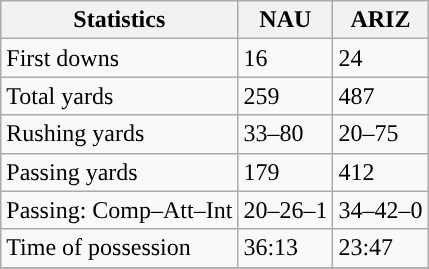<table class="wikitable" style="float: left;">
<tr>
<th>Statistics</th>
<th>NAU</th>
<th>ARIZ</th>
</tr>
<tr>
<td>First downs</td>
<td>16</td>
<td>24</td>
</tr>
<tr>
<td>Total yards</td>
<td>259</td>
<td>487</td>
</tr>
<tr>
<td>Rushing yards</td>
<td>33–80</td>
<td>20–75</td>
</tr>
<tr>
<td>Passing yards</td>
<td>179</td>
<td>412</td>
</tr>
<tr>
<td>Passing: Comp–Att–Int</td>
<td>20–26–1</td>
<td>34–42–0</td>
</tr>
<tr>
<td>Time of possession</td>
<td>36:13</td>
<td>23:47</td>
</tr>
<tr>
</tr>
</table>
